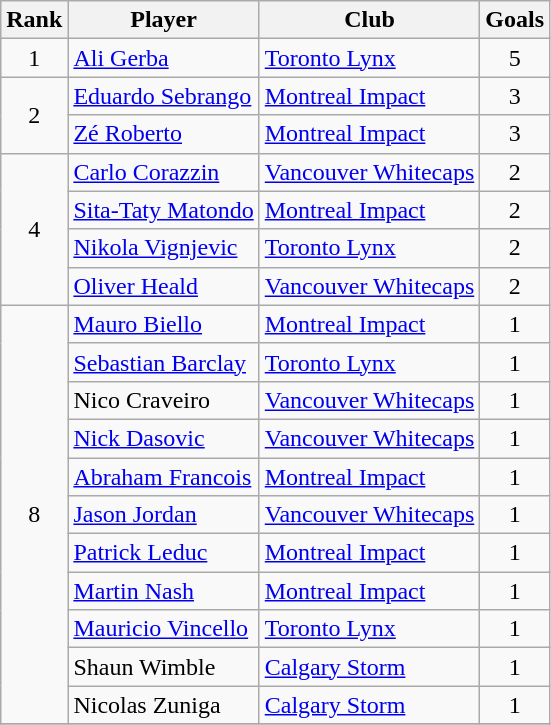<table class="wikitable">
<tr>
<th>Rank</th>
<th>Player</th>
<th>Club</th>
<th>Goals</th>
</tr>
<tr>
<td rowspan="1" align=center>1</td>
<td> <a href='#'>Ali Gerba</a></td>
<td><a href='#'>Toronto Lynx</a></td>
<td align=center>5</td>
</tr>
<tr>
<td rowspan="2" align=center>2</td>
<td> <a href='#'>Eduardo Sebrango</a></td>
<td><a href='#'>Montreal Impact</a></td>
<td align=center>3</td>
</tr>
<tr>
<td> <a href='#'>Zé Roberto</a></td>
<td><a href='#'>Montreal Impact</a></td>
<td align=center>3</td>
</tr>
<tr>
<td rowspan="4" align=center>4</td>
<td> <a href='#'>Carlo Corazzin</a></td>
<td><a href='#'>Vancouver Whitecaps</a></td>
<td align=center>2</td>
</tr>
<tr>
<td> <a href='#'>Sita-Taty Matondo</a></td>
<td><a href='#'>Montreal Impact</a></td>
<td align=center>2</td>
</tr>
<tr>
<td> <a href='#'>Nikola Vignjevic</a></td>
<td><a href='#'>Toronto Lynx</a></td>
<td align=center>2</td>
</tr>
<tr>
<td> <a href='#'>Oliver Heald</a></td>
<td><a href='#'>Vancouver Whitecaps</a></td>
<td align=center>2</td>
</tr>
<tr>
<td rowspan="11" align=center>8</td>
<td> <a href='#'>Mauro Biello</a></td>
<td><a href='#'>Montreal Impact</a></td>
<td align=center>1</td>
</tr>
<tr>
<td> <a href='#'>Sebastian Barclay</a></td>
<td><a href='#'>Toronto Lynx</a></td>
<td align=center>1</td>
</tr>
<tr>
<td> Nico Craveiro</td>
<td><a href='#'>Vancouver Whitecaps</a></td>
<td align=center>1</td>
</tr>
<tr>
<td> <a href='#'>Nick Dasovic</a></td>
<td><a href='#'>Vancouver Whitecaps</a></td>
<td align=center>1</td>
</tr>
<tr>
<td> <a href='#'>Abraham Francois</a></td>
<td><a href='#'>Montreal Impact</a></td>
<td align=center>1</td>
</tr>
<tr>
<td> <a href='#'>Jason Jordan</a></td>
<td><a href='#'>Vancouver Whitecaps</a></td>
<td align=center>1</td>
</tr>
<tr>
<td> <a href='#'>Patrick Leduc</a></td>
<td><a href='#'>Montreal Impact</a></td>
<td align=center>1</td>
</tr>
<tr>
<td> <a href='#'>Martin Nash</a></td>
<td><a href='#'>Montreal Impact</a></td>
<td align=center>1</td>
</tr>
<tr>
<td> <a href='#'>Mauricio Vincello</a></td>
<td><a href='#'>Toronto Lynx</a></td>
<td align=center>1</td>
</tr>
<tr>
<td> Shaun Wimble</td>
<td><a href='#'>Calgary Storm</a></td>
<td align=center>1</td>
</tr>
<tr>
<td> Nicolas Zuniga</td>
<td><a href='#'>Calgary Storm</a></td>
<td align=center>1</td>
</tr>
<tr>
</tr>
</table>
